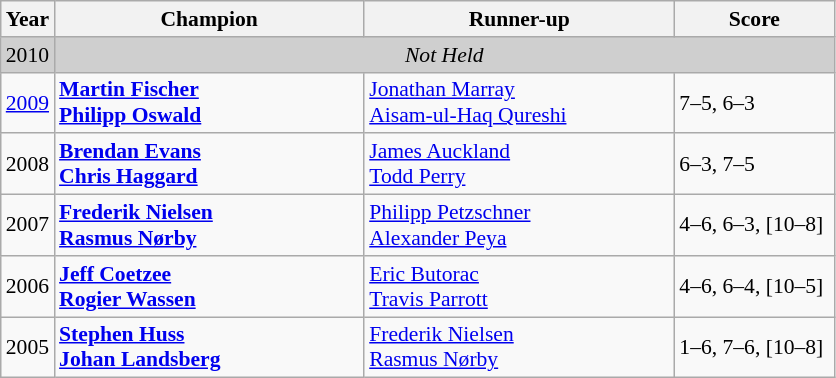<table class="wikitable" style="font-size:90%">
<tr>
<th>Year</th>
<th width="200">Champion</th>
<th width="200">Runner-up</th>
<th width="100">Score</th>
</tr>
<tr>
<td style="background:#cfcfcf">2010</td>
<td colspan=3 align=center style="background:#cfcfcf"><em>Not Held</em></td>
</tr>
<tr>
<td><a href='#'>2009</a></td>
<td> <strong><a href='#'>Martin Fischer</a></strong> <br>  <strong><a href='#'>Philipp Oswald</a></strong></td>
<td> <a href='#'>Jonathan Marray</a> <br>  <a href='#'>Aisam-ul-Haq Qureshi</a></td>
<td>7–5, 6–3</td>
</tr>
<tr>
<td>2008</td>
<td> <strong><a href='#'>Brendan Evans</a></strong> <br>  <strong><a href='#'>Chris Haggard</a></strong></td>
<td> <a href='#'>James Auckland</a> <br>  <a href='#'>Todd Perry</a></td>
<td>6–3, 7–5</td>
</tr>
<tr>
<td>2007</td>
<td> <strong><a href='#'>Frederik Nielsen</a></strong> <br>  <strong><a href='#'>Rasmus Nørby</a></strong></td>
<td> <a href='#'>Philipp Petzschner</a> <br>  <a href='#'>Alexander Peya</a></td>
<td>4–6, 6–3, [10–8]</td>
</tr>
<tr>
<td>2006</td>
<td> <strong><a href='#'>Jeff Coetzee</a></strong> <br>  <strong><a href='#'>Rogier Wassen</a></strong></td>
<td> <a href='#'>Eric Butorac</a> <br>  <a href='#'>Travis Parrott</a></td>
<td>4–6, 6–4, [10–5]</td>
</tr>
<tr>
<td>2005</td>
<td> <strong><a href='#'>Stephen Huss</a></strong> <br>  <strong><a href='#'>Johan Landsberg</a></strong></td>
<td> <a href='#'>Frederik Nielsen</a> <br>  <a href='#'>Rasmus Nørby</a></td>
<td>1–6, 7–6, [10–8]</td>
</tr>
</table>
